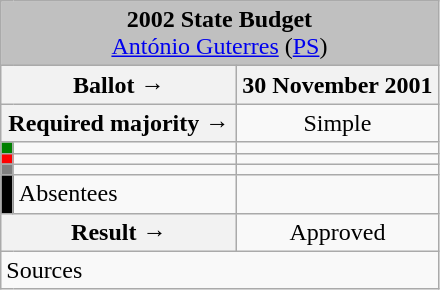<table class="wikitable" style="text-align:center;">
<tr>
<td colspan="4" align="center" bgcolor="#C0C0C0"><strong>2002 State Budget</strong><br><a href='#'>António Guterres</a> (<a href='#'>PS</a>)</td>
</tr>
<tr>
<th colspan="2" style="width:150px;">Ballot →</th>
<th>30 November 2001</th>
</tr>
<tr>
<th colspan="2">Required majority →</th>
<td>Simple</td>
</tr>
<tr>
<th style="color:inherit;background:green;"></th>
<td style="text-align:left;"></td>
<td></td>
</tr>
<tr>
<th style="width:1px; background:red;"></th>
<td style="text-align:left;"></td>
<td></td>
</tr>
<tr>
<th style="color:inherit;background:gray;"></th>
<td style="text-align:left;"></td>
<td></td>
</tr>
<tr>
<th style="color:inherit;background:black;"></th>
<td style="text-align:left;">Absentees</td>
<td></td>
</tr>
<tr>
<th colspan="2">Result →</th>
<td>Approved </td>
</tr>
<tr>
<td style="text-align:left;" colspan="4">Sources</td>
</tr>
</table>
